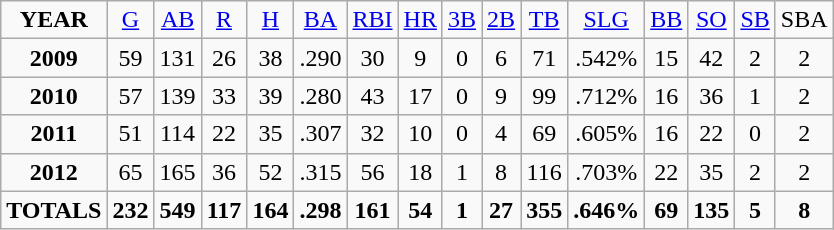<table class="wikitable">
<tr align=center>
<td><strong>YEAR</strong></td>
<td><a href='#'>G</a></td>
<td><a href='#'>AB</a></td>
<td><a href='#'>R</a></td>
<td><a href='#'>H</a></td>
<td><a href='#'>BA</a></td>
<td><a href='#'>RBI</a></td>
<td><a href='#'>HR</a></td>
<td><a href='#'>3B</a></td>
<td><a href='#'>2B</a></td>
<td><a href='#'>TB</a></td>
<td><a href='#'>SLG</a></td>
<td><a href='#'>BB</a></td>
<td><a href='#'>SO</a></td>
<td><a href='#'>SB</a></td>
<td>SBA</td>
</tr>
<tr align=center>
<td><strong>2009</strong></td>
<td>59</td>
<td>131</td>
<td>26</td>
<td>38</td>
<td>.290</td>
<td>30</td>
<td>9</td>
<td>0</td>
<td>6</td>
<td>71</td>
<td>.542%</td>
<td>15</td>
<td>42</td>
<td>2</td>
<td>2</td>
</tr>
<tr align=center>
<td><strong>2010</strong></td>
<td>57</td>
<td>139</td>
<td>33</td>
<td>39</td>
<td>.280</td>
<td>43</td>
<td>17</td>
<td>0</td>
<td>9</td>
<td>99</td>
<td>.712%</td>
<td>16</td>
<td>36</td>
<td>1</td>
<td>2</td>
</tr>
<tr align=center>
<td><strong>2011</strong></td>
<td>51</td>
<td>114</td>
<td>22</td>
<td>35</td>
<td>.307</td>
<td>32</td>
<td>10</td>
<td>0</td>
<td>4</td>
<td>69</td>
<td>.605%</td>
<td>16</td>
<td>22</td>
<td>0</td>
<td>2</td>
</tr>
<tr align=center>
<td><strong>2012</strong></td>
<td>65</td>
<td>165</td>
<td>36</td>
<td>52</td>
<td>.315</td>
<td>56</td>
<td>18</td>
<td>1</td>
<td>8</td>
<td>116</td>
<td>.703%</td>
<td>22</td>
<td>35</td>
<td>2</td>
<td>2</td>
</tr>
<tr align=center>
<td><strong>TOTALS</strong></td>
<td><strong>232</strong></td>
<td><strong>549</strong></td>
<td><strong>117</strong></td>
<td><strong>164</strong></td>
<td><strong>.298</strong></td>
<td><strong>161</strong></td>
<td><strong>54</strong></td>
<td><strong>1</strong></td>
<td><strong>27</strong></td>
<td><strong>355</strong></td>
<td><strong>.646%</strong></td>
<td><strong>69</strong></td>
<td><strong>135</strong></td>
<td><strong>5</strong></td>
<td><strong>8</strong></td>
</tr>
</table>
